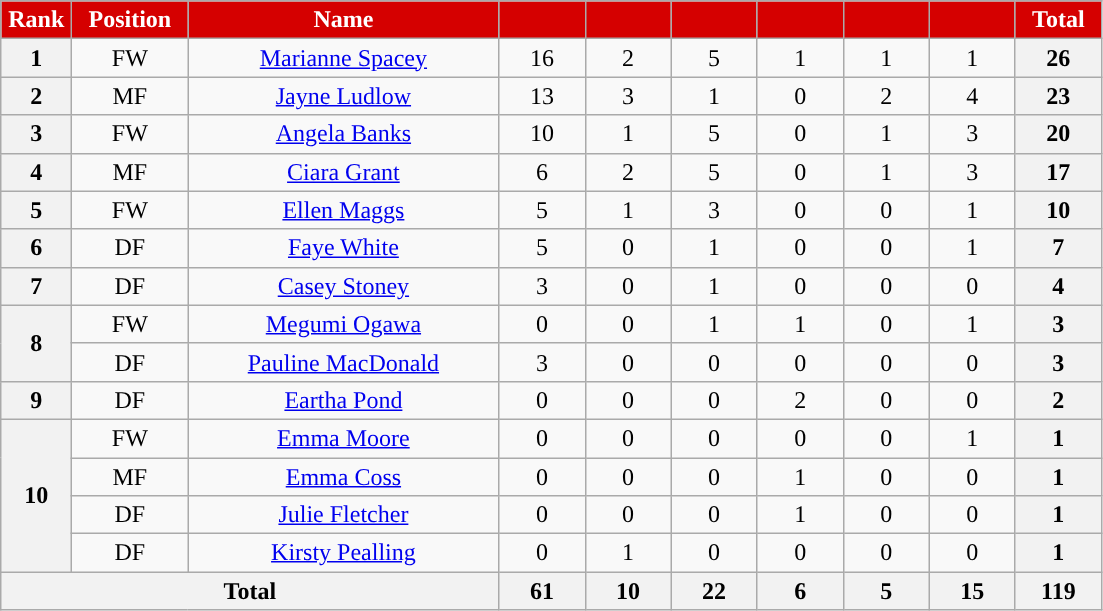<table class="wikitable" style="text-align:center; font-size:100%; ">
<tr>
<th style="background:#d50000; color:white; text-align:center; width:40px">Rank</th>
<th style="background:#d50000; color:white; text-align:center; width:70px">Position</th>
<th style="background:#d50000; color:white; text-align:center; width:200px">Name</th>
<th style="background:#d50000; color:white; text-align:center; width:50px;"></th>
<th style="background:#d50000; color:white; text-align:center; width:50px;"></th>
<th style="background:#d50000; color:white; text-align:center; width:50px;"></th>
<th style="background:#d50000; color:white; text-align:center; width:50px;"></th>
<th style="background:#d50000; color:white; text-align:center; width:50px;"></th>
<th style="background:#d50000; color:white; text-align:center; width:50px;"></th>
<th style="background:#d50000; color:white; text-align:center; width:50px;">Total</th>
</tr>
<tr>
<th>1</th>
<td>FW</td>
<td> <a href='#'>Marianne Spacey</a></td>
<td>16</td>
<td>2</td>
<td>5</td>
<td>1</td>
<td>1</td>
<td>1</td>
<th>26</th>
</tr>
<tr>
<th>2</th>
<td>MF</td>
<td> <a href='#'>Jayne Ludlow</a></td>
<td>13</td>
<td>3</td>
<td>1</td>
<td>0</td>
<td>2</td>
<td>4</td>
<th>23</th>
</tr>
<tr>
<th>3</th>
<td>FW</td>
<td> <a href='#'>Angela Banks</a></td>
<td>10</td>
<td>1</td>
<td>5</td>
<td>0</td>
<td>1</td>
<td>3</td>
<th>20</th>
</tr>
<tr>
<th>4</th>
<td>MF</td>
<td> <a href='#'>Ciara Grant</a></td>
<td>6</td>
<td>2</td>
<td>5</td>
<td>0</td>
<td>1</td>
<td>3</td>
<th>17</th>
</tr>
<tr>
<th>5</th>
<td>FW</td>
<td> <a href='#'>Ellen Maggs</a></td>
<td>5</td>
<td>1</td>
<td>3</td>
<td>0</td>
<td>0</td>
<td>1</td>
<th>10</th>
</tr>
<tr>
<th>6</th>
<td>DF</td>
<td> <a href='#'>Faye White</a></td>
<td>5</td>
<td>0</td>
<td>1</td>
<td>0</td>
<td>0</td>
<td>1</td>
<th>7</th>
</tr>
<tr>
<th>7</th>
<td>DF</td>
<td> <a href='#'>Casey Stoney</a></td>
<td>3</td>
<td>0</td>
<td>1</td>
<td>0</td>
<td>0</td>
<td>0</td>
<th>4</th>
</tr>
<tr>
<th rowspan="2">8</th>
<td>FW</td>
<td> <a href='#'>Megumi Ogawa</a></td>
<td>0</td>
<td>0</td>
<td>1</td>
<td>1</td>
<td>0</td>
<td>1</td>
<th>3</th>
</tr>
<tr>
<td>DF</td>
<td> <a href='#'>Pauline MacDonald</a></td>
<td>3</td>
<td>0</td>
<td>0</td>
<td>0</td>
<td>0</td>
<td>0</td>
<th>3</th>
</tr>
<tr>
<th>9</th>
<td>DF</td>
<td> <a href='#'>Eartha Pond</a></td>
<td>0</td>
<td>0</td>
<td>0</td>
<td>2</td>
<td>0</td>
<td>0</td>
<th>2</th>
</tr>
<tr>
<th rowspan="4">10</th>
<td>FW</td>
<td><a href='#'>Emma Moore</a></td>
<td>0</td>
<td>0</td>
<td>0</td>
<td>0</td>
<td>0</td>
<td>1</td>
<th>1</th>
</tr>
<tr>
<td>MF</td>
<td> <a href='#'>Emma Coss</a></td>
<td>0</td>
<td>0</td>
<td>0</td>
<td>1</td>
<td>0</td>
<td>0</td>
<th>1</th>
</tr>
<tr>
<td>DF</td>
<td> <a href='#'>Julie Fletcher</a></td>
<td>0</td>
<td>0</td>
<td>0</td>
<td>1</td>
<td>0</td>
<td>0</td>
<th>1</th>
</tr>
<tr>
<td>DF</td>
<td> <a href='#'>Kirsty Pealling</a></td>
<td>0</td>
<td>1</td>
<td>0</td>
<td>0</td>
<td>0</td>
<td>0</td>
<th>1</th>
</tr>
<tr>
<th colspan="3">Total</th>
<th>61</th>
<th>10</th>
<th>22</th>
<th>6</th>
<th>5</th>
<th>15</th>
<th>119</th>
</tr>
</table>
